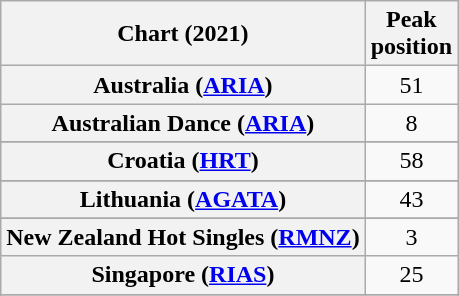<table class="wikitable sortable plainrowheaders" style="text-align:center">
<tr>
<th scope="col">Chart (2021)</th>
<th scope="col">Peak<br>position</th>
</tr>
<tr>
<th scope="row">Australia (<a href='#'>ARIA</a>)</th>
<td>51</td>
</tr>
<tr>
<th scope="row">Australian Dance (<a href='#'>ARIA</a>)</th>
<td>8</td>
</tr>
<tr>
</tr>
<tr>
</tr>
<tr>
</tr>
<tr>
</tr>
<tr>
<th scope="row">Croatia (<a href='#'>HRT</a>)</th>
<td>58</td>
</tr>
<tr>
</tr>
<tr>
</tr>
<tr>
</tr>
<tr>
</tr>
<tr>
<th scope="row">Lithuania (<a href='#'>AGATA</a>)</th>
<td>43</td>
</tr>
<tr>
</tr>
<tr>
</tr>
<tr>
<th scope="row">New Zealand Hot Singles (<a href='#'>RMNZ</a>)</th>
<td>3</td>
</tr>
<tr>
<th scope="row">Singapore (<a href='#'>RIAS</a>)</th>
<td>25</td>
</tr>
<tr>
</tr>
<tr>
</tr>
<tr>
</tr>
<tr>
</tr>
<tr>
</tr>
<tr>
</tr>
<tr>
</tr>
<tr>
</tr>
</table>
